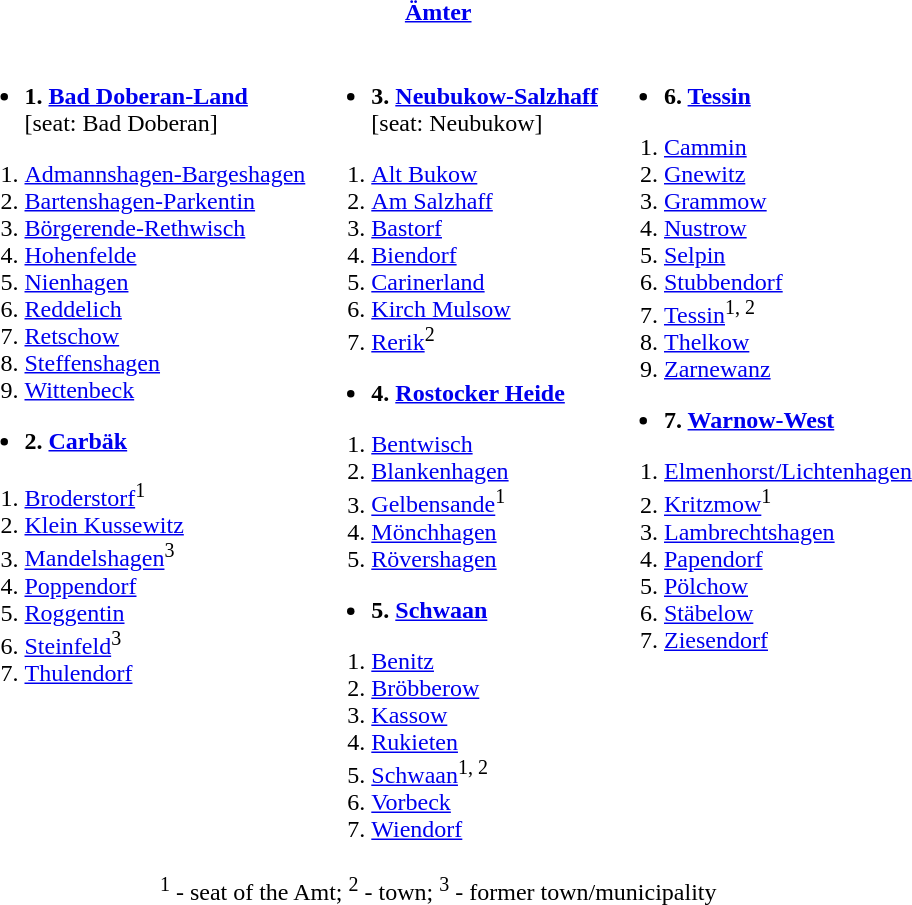<table>
<tr>
<th colspan=3><a href='#'>Ämter</a></th>
</tr>
<tr valign=top>
<td><br><ul><li><strong>1. <a href='#'>Bad Doberan-Land</a></strong><br>[seat: Bad Doberan]</li></ul><ol><li><a href='#'>Admannshagen-Bargeshagen</a></li><li><a href='#'>Bartenshagen-Parkentin</a></li><li><a href='#'>Börgerende-Rethwisch</a></li><li><a href='#'>Hohenfelde</a></li><li><a href='#'>Nienhagen</a></li><li><a href='#'>Reddelich</a></li><li><a href='#'>Retschow</a></li><li><a href='#'>Steffenshagen</a></li><li><a href='#'>Wittenbeck</a></li></ol><ul><li><strong>2. <a href='#'>Carbäk</a></strong></li></ul><ol><li><a href='#'>Broderstorf</a><sup>1</sup></li><li><a href='#'>Klein Kussewitz</a></li><li><a href='#'>Mandelshagen</a><sup>3</sup></li><li><a href='#'>Poppendorf</a></li><li><a href='#'>Roggentin</a></li><li><a href='#'>Steinfeld</a><sup>3</sup></li><li><a href='#'>Thulendorf</a></li></ol></td>
<td><br><ul><li><strong>3. <a href='#'>Neubukow-Salzhaff</a></strong><br>[seat: Neubukow]</li></ul><ol><li><a href='#'>Alt Bukow</a></li><li><a href='#'>Am Salzhaff</a></li><li><a href='#'>Bastorf</a></li><li><a href='#'>Biendorf</a></li><li><a href='#'>Carinerland</a></li><li><a href='#'>Kirch Mulsow</a></li><li><a href='#'>Rerik</a><sup>2</sup></li></ol><ul><li><strong>4. <a href='#'>Rostocker Heide</a></strong></li></ul><ol><li><a href='#'>Bentwisch</a></li><li><a href='#'>Blankenhagen</a></li><li><a href='#'>Gelbensande</a><sup>1</sup></li><li><a href='#'>Mönchhagen</a></li><li><a href='#'>Rövershagen</a></li></ol><ul><li><strong>5. <a href='#'>Schwaan</a></strong></li></ul><ol><li><a href='#'>Benitz</a></li><li><a href='#'>Bröbberow</a></li><li><a href='#'>Kassow</a></li><li><a href='#'>Rukieten</a></li><li><a href='#'>Schwaan</a><sup>1, 2</sup></li><li><a href='#'>Vorbeck</a></li><li><a href='#'>Wiendorf</a></li></ol></td>
<td><br><ul><li><strong>6. <a href='#'>Tessin</a></strong></li></ul><ol><li><a href='#'>Cammin</a></li><li><a href='#'>Gnewitz</a></li><li><a href='#'>Grammow</a></li><li><a href='#'>Nustrow</a></li><li><a href='#'>Selpin</a></li><li><a href='#'>Stubbendorf</a></li><li><a href='#'>Tessin</a><sup>1, 2</sup></li><li><a href='#'>Thelkow</a></li><li><a href='#'>Zarnewanz</a></li></ol><ul><li><strong>7. <a href='#'>Warnow-West</a></strong></li></ul><ol><li><a href='#'>Elmenhorst/Lichtenhagen</a></li><li><a href='#'>Kritzmow</a><sup>1</sup></li><li><a href='#'>Lambrechtshagen</a></li><li><a href='#'>Papendorf</a></li><li><a href='#'>Pölchow</a></li><li><a href='#'>Stäbelow</a></li><li><a href='#'>Ziesendorf</a></li></ol></td>
</tr>
<tr>
<td colspan="3" style="text-align:center;"><sup>1</sup> - seat of the Amt; <sup>2</sup> - town; <sup>3</sup> - former town/municipality</td>
</tr>
</table>
